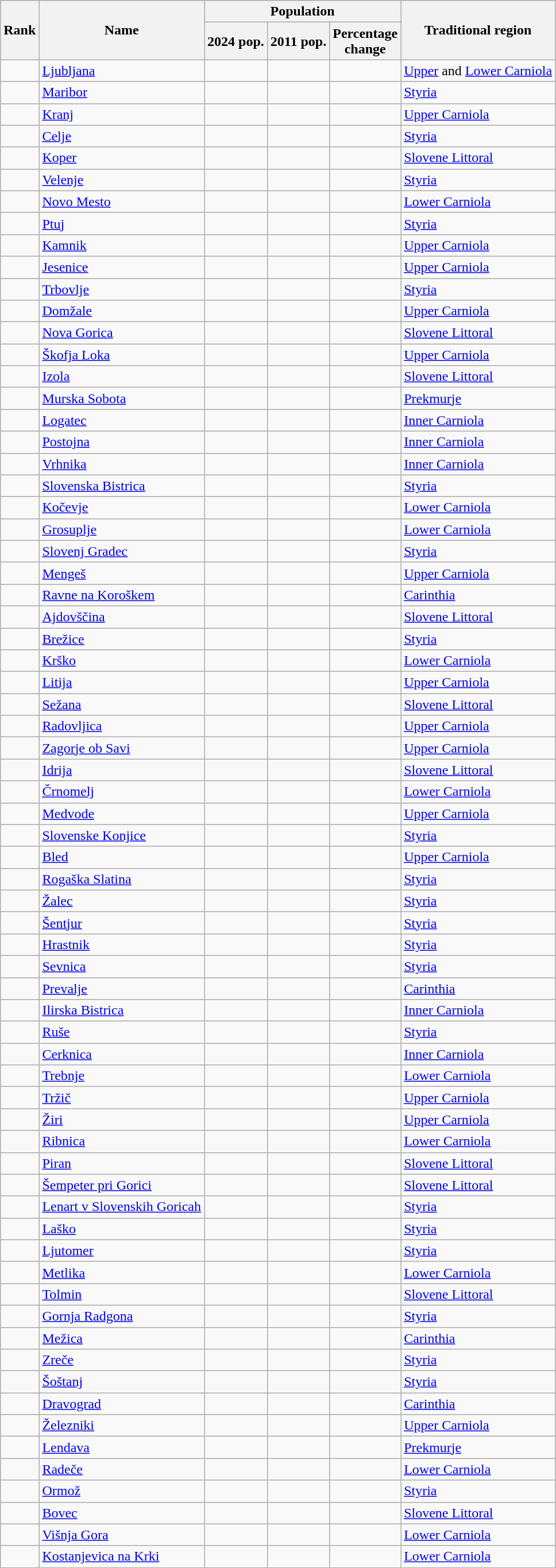<table class="wikitable sortable">
<tr>
<th rowspan="2">Rank</th>
<th rowspan="2">Name</th>
<th colspan="3">Population</th>
<th rowspan="2">Traditional region</th>
</tr>
<tr>
<th>2024 pop.</th>
<th>2011 pop.</th>
<th>Percentage<br>change</th>
</tr>
<tr>
<td></td>
<td> <a href='#'>Ljubljana</a></td>
<td></td>
<td></td>
<td></td>
<td><a href='#'>Upper</a> and <a href='#'>Lower Carniola</a></td>
</tr>
<tr>
<td></td>
<td> <a href='#'>Maribor</a></td>
<td></td>
<td></td>
<td></td>
<td><a href='#'>Styria</a></td>
</tr>
<tr>
<td></td>
<td> <a href='#'>Kranj</a></td>
<td></td>
<td></td>
<td></td>
<td><a href='#'>Upper Carniola</a></td>
</tr>
<tr>
<td></td>
<td> <a href='#'>Celje</a></td>
<td></td>
<td></td>
<td></td>
<td><a href='#'>Styria</a></td>
</tr>
<tr>
<td></td>
<td> <a href='#'>Koper</a></td>
<td></td>
<td></td>
<td></td>
<td><a href='#'>Slovene Littoral</a></td>
</tr>
<tr>
<td></td>
<td> <a href='#'>Velenje</a></td>
<td></td>
<td></td>
<td></td>
<td><a href='#'>Styria</a></td>
</tr>
<tr>
<td></td>
<td> <a href='#'>Novo Mesto</a></td>
<td></td>
<td></td>
<td></td>
<td><a href='#'>Lower Carniola</a></td>
</tr>
<tr>
<td></td>
<td> <a href='#'>Ptuj</a></td>
<td></td>
<td></td>
<td></td>
<td><a href='#'>Styria</a></td>
</tr>
<tr>
<td></td>
<td> <a href='#'>Kamnik</a></td>
<td></td>
<td></td>
<td></td>
<td><a href='#'>Upper Carniola</a></td>
</tr>
<tr>
<td></td>
<td> <a href='#'>Jesenice</a></td>
<td></td>
<td></td>
<td></td>
<td><a href='#'>Upper Carniola</a></td>
</tr>
<tr>
<td></td>
<td> <a href='#'>Trbovlje</a></td>
<td></td>
<td></td>
<td></td>
<td><a href='#'>Styria</a></td>
</tr>
<tr>
<td></td>
<td> <a href='#'>Domžale</a></td>
<td></td>
<td></td>
<td></td>
<td><a href='#'>Upper Carniola</a></td>
</tr>
<tr>
<td></td>
<td> <a href='#'>Nova Gorica</a></td>
<td></td>
<td></td>
<td></td>
<td><a href='#'>Slovene Littoral</a></td>
</tr>
<tr>
<td></td>
<td> <a href='#'>Škofja Loka</a></td>
<td></td>
<td></td>
<td></td>
<td><a href='#'>Upper Carniola</a></td>
</tr>
<tr>
<td></td>
<td> <a href='#'>Izola</a></td>
<td></td>
<td></td>
<td></td>
<td><a href='#'>Slovene Littoral</a></td>
</tr>
<tr>
<td></td>
<td> <a href='#'>Murska Sobota</a></td>
<td></td>
<td></td>
<td></td>
<td><a href='#'>Prekmurje</a></td>
</tr>
<tr>
<td></td>
<td><a href='#'>Logatec</a></td>
<td></td>
<td></td>
<td></td>
<td><a href='#'>Inner Carniola</a></td>
</tr>
<tr>
<td></td>
<td><a href='#'>Postojna</a></td>
<td></td>
<td></td>
<td></td>
<td><a href='#'>Inner Carniola</a></td>
</tr>
<tr>
<td></td>
<td><a href='#'>Vrhnika</a></td>
<td></td>
<td></td>
<td></td>
<td><a href='#'>Inner Carniola</a></td>
</tr>
<tr>
<td></td>
<td><a href='#'>Slovenska Bistrica</a></td>
<td></td>
<td></td>
<td></td>
<td><a href='#'>Styria</a></td>
</tr>
<tr>
<td></td>
<td><a href='#'>Kočevje</a></td>
<td></td>
<td></td>
<td></td>
<td><a href='#'>Lower Carniola</a></td>
</tr>
<tr>
<td></td>
<td><a href='#'>Grosuplje</a></td>
<td></td>
<td></td>
<td></td>
<td><a href='#'>Lower Carniola</a></td>
</tr>
<tr>
<td></td>
<td><a href='#'>Slovenj Gradec</a></td>
<td></td>
<td></td>
<td></td>
<td><a href='#'>Styria</a></td>
</tr>
<tr>
<td></td>
<td><a href='#'>Mengeš</a></td>
<td></td>
<td></td>
<td></td>
<td><a href='#'>Upper Carniola</a></td>
</tr>
<tr>
<td></td>
<td><a href='#'>Ravne na Koroškem</a></td>
<td></td>
<td></td>
<td></td>
<td><a href='#'>Carinthia</a></td>
</tr>
<tr>
<td></td>
<td><a href='#'>Ajdovščina</a></td>
<td></td>
<td></td>
<td></td>
<td><a href='#'>Slovene Littoral</a></td>
</tr>
<tr>
<td></td>
<td><a href='#'>Brežice</a></td>
<td></td>
<td></td>
<td></td>
<td><a href='#'>Styria</a></td>
</tr>
<tr>
<td></td>
<td><a href='#'>Krško</a></td>
<td></td>
<td></td>
<td></td>
<td><a href='#'>Lower Carniola</a></td>
</tr>
<tr>
<td></td>
<td><a href='#'>Litija</a></td>
<td></td>
<td></td>
<td></td>
<td><a href='#'>Upper Carniola</a></td>
</tr>
<tr>
<td></td>
<td><a href='#'>Sežana</a></td>
<td></td>
<td></td>
<td></td>
<td><a href='#'>Slovene Littoral</a></td>
</tr>
<tr>
<td></td>
<td><a href='#'>Radovljica</a></td>
<td></td>
<td></td>
<td></td>
<td><a href='#'>Upper Carniola</a></td>
</tr>
<tr>
<td></td>
<td><a href='#'>Zagorje ob Savi</a></td>
<td></td>
<td></td>
<td></td>
<td><a href='#'>Upper Carniola</a></td>
</tr>
<tr>
<td></td>
<td><a href='#'>Idrija</a></td>
<td></td>
<td></td>
<td></td>
<td><a href='#'>Slovene Littoral</a></td>
</tr>
<tr>
<td></td>
<td><a href='#'>Črnomelj</a></td>
<td></td>
<td></td>
<td></td>
<td><a href='#'>Lower Carniola</a></td>
</tr>
<tr>
<td></td>
<td><a href='#'>Medvode</a></td>
<td></td>
<td></td>
<td></td>
<td><a href='#'>Upper Carniola</a></td>
</tr>
<tr>
<td></td>
<td><a href='#'>Slovenske Konjice</a></td>
<td></td>
<td></td>
<td></td>
<td><a href='#'>Styria</a></td>
</tr>
<tr>
<td></td>
<td><a href='#'>Bled</a></td>
<td></td>
<td></td>
<td data-sort-value="0.00%"></td>
<td><a href='#'>Upper Carniola</a></td>
</tr>
<tr>
<td></td>
<td><a href='#'>Rogaška Slatina</a></td>
<td></td>
<td></td>
<td></td>
<td><a href='#'>Styria</a></td>
</tr>
<tr>
<td></td>
<td> <a href='#'>Žalec</a></td>
<td></td>
<td></td>
<td></td>
<td><a href='#'>Styria</a></td>
</tr>
<tr>
<td></td>
<td> <a href='#'>Šentjur</a></td>
<td></td>
<td></td>
<td></td>
<td><a href='#'>Styria</a></td>
</tr>
<tr>
<td></td>
<td> <a href='#'>Hrastnik</a></td>
<td></td>
<td></td>
<td></td>
<td><a href='#'>Styria</a></td>
</tr>
<tr>
<td></td>
<td> <a href='#'>Sevnica</a></td>
<td></td>
<td></td>
<td></td>
<td><a href='#'>Styria</a></td>
</tr>
<tr>
<td></td>
<td> <a href='#'>Prevalje</a></td>
<td></td>
<td></td>
<td></td>
<td><a href='#'>Carinthia</a></td>
</tr>
<tr>
<td></td>
<td> <a href='#'>Ilirska Bistrica</a></td>
<td></td>
<td></td>
<td></td>
<td><a href='#'>Inner Carniola</a></td>
</tr>
<tr>
<td></td>
<td> <a href='#'>Ruše</a></td>
<td></td>
<td></td>
<td></td>
<td><a href='#'>Styria</a></td>
</tr>
<tr>
<td></td>
<td> <a href='#'>Cerknica</a></td>
<td></td>
<td></td>
<td></td>
<td><a href='#'>Inner Carniola</a></td>
</tr>
<tr>
<td></td>
<td> <a href='#'>Trebnje</a></td>
<td></td>
<td></td>
<td></td>
<td><a href='#'>Lower Carniola</a></td>
</tr>
<tr>
<td></td>
<td> <a href='#'>Tržič</a></td>
<td></td>
<td></td>
<td></td>
<td><a href='#'>Upper Carniola</a></td>
</tr>
<tr>
<td></td>
<td> <a href='#'>Žiri</a></td>
<td></td>
<td></td>
<td></td>
<td><a href='#'>Upper Carniola</a></td>
</tr>
<tr>
<td></td>
<td> <a href='#'>Ribnica</a></td>
<td></td>
<td></td>
<td></td>
<td><a href='#'>Lower Carniola</a></td>
</tr>
<tr>
<td></td>
<td> <a href='#'>Piran</a></td>
<td></td>
<td></td>
<td></td>
<td><a href='#'>Slovene Littoral</a></td>
</tr>
<tr>
<td></td>
<td> <a href='#'>Šempeter pri Gorici</a></td>
<td></td>
<td></td>
<td></td>
<td><a href='#'>Slovene Littoral</a></td>
</tr>
<tr>
<td></td>
<td> <a href='#'>Lenart v Slovenskih Goricah</a></td>
<td></td>
<td></td>
<td></td>
<td><a href='#'>Styria</a></td>
</tr>
<tr>
<td></td>
<td> <a href='#'>Laško</a></td>
<td></td>
<td></td>
<td></td>
<td><a href='#'>Styria</a></td>
</tr>
<tr>
<td></td>
<td> <a href='#'>Ljutomer</a></td>
<td></td>
<td></td>
<td></td>
<td><a href='#'>Styria</a></td>
</tr>
<tr>
<td></td>
<td> <a href='#'>Metlika</a></td>
<td></td>
<td></td>
<td></td>
<td><a href='#'>Lower Carniola</a></td>
</tr>
<tr>
<td></td>
<td> <a href='#'>Tolmin</a></td>
<td></td>
<td></td>
<td></td>
<td><a href='#'>Slovene Littoral</a></td>
</tr>
<tr>
<td></td>
<td> <a href='#'>Gornja Radgona</a></td>
<td></td>
<td></td>
<td></td>
<td><a href='#'>Styria</a></td>
</tr>
<tr>
<td></td>
<td> <a href='#'>Mežica</a></td>
<td></td>
<td></td>
<td></td>
<td><a href='#'>Carinthia</a></td>
</tr>
<tr>
<td></td>
<td> <a href='#'>Zreče</a></td>
<td></td>
<td></td>
<td></td>
<td><a href='#'>Styria</a></td>
</tr>
<tr>
<td></td>
<td> <a href='#'>Šoštanj</a></td>
<td></td>
<td></td>
<td></td>
<td><a href='#'>Styria</a></td>
</tr>
<tr>
<td></td>
<td> <a href='#'>Dravograd</a></td>
<td></td>
<td></td>
<td></td>
<td><a href='#'>Carinthia</a></td>
</tr>
<tr>
<td></td>
<td> <a href='#'>Železniki</a></td>
<td></td>
<td></td>
<td></td>
<td><a href='#'>Upper Carniola</a></td>
</tr>
<tr>
<td></td>
<td> <a href='#'>Lendava</a></td>
<td></td>
<td></td>
<td></td>
<td><a href='#'>Prekmurje</a></td>
</tr>
<tr>
<td></td>
<td> <a href='#'>Radeče</a></td>
<td></td>
<td></td>
<td></td>
<td><a href='#'>Lower Carniola</a></td>
</tr>
<tr>
<td></td>
<td> <a href='#'>Ormož</a></td>
<td></td>
<td></td>
<td></td>
<td><a href='#'>Styria</a></td>
</tr>
<tr>
<td></td>
<td> <a href='#'>Bovec</a></td>
<td></td>
<td></td>
<td></td>
<td><a href='#'>Slovene Littoral</a></td>
</tr>
<tr>
<td></td>
<td> <a href='#'>Višnja Gora</a></td>
<td></td>
<td></td>
<td></td>
<td><a href='#'>Lower Carniola</a></td>
</tr>
<tr>
<td></td>
<td> <a href='#'>Kostanjevica na Krki</a></td>
<td></td>
<td></td>
<td></td>
<td><a href='#'>Lower Carniola</a></td>
</tr>
</table>
